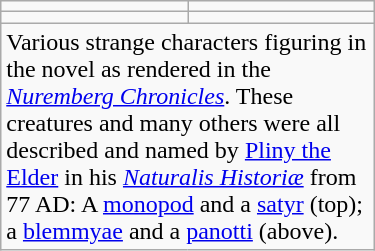<table class="wikitable" align="right" width="250">
<tr>
<td></td>
<td></td>
</tr>
<tr>
<td></td>
<td></td>
</tr>
<tr>
<td colspan="2">Various strange characters figuring in the novel as rendered in the <em><a href='#'>Nuremberg Chronicles</a></em>. These creatures and many others were all described and named by <a href='#'>Pliny the Elder</a> in his <em><a href='#'>Naturalis Historiæ</a></em> from 77 AD: A <a href='#'>monopod</a> and a <a href='#'>satyr</a> (top); a <a href='#'>blemmyae</a> and a <a href='#'>panotti</a> (above).</td>
</tr>
</table>
